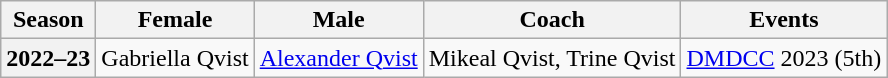<table class="wikitable">
<tr>
<th scope="col">Season</th>
<th scope="col">Female</th>
<th scope="col">Male</th>
<th scope="col">Coach</th>
<th scope="col">Events</th>
</tr>
<tr>
<th scope="row">2022–23</th>
<td>Gabriella Qvist</td>
<td><a href='#'>Alexander Qvist</a></td>
<td>Mikeal Qvist, Trine Qvist</td>
<td><a href='#'>DMDCC</a> 2023 (5th)</td>
</tr>
</table>
